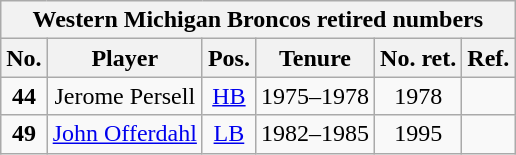<table class="wikitable" style="text-align:center">
<tr>
<th colspan=6 style =><strong>Western Michigan Broncos retired numbers</strong></th>
</tr>
<tr>
<th style = >No.</th>
<th style = >Player</th>
<th style = >Pos.</th>
<th style = >Tenure</th>
<th style = >No. ret.</th>
<th style = >Ref.</th>
</tr>
<tr>
<td><strong>44</strong></td>
<td>Jerome Persell</td>
<td><a href='#'>HB</a></td>
<td>1975–1978</td>
<td>1978</td>
<td></td>
</tr>
<tr>
<td><strong>49</strong></td>
<td><a href='#'>John Offerdahl</a></td>
<td><a href='#'>LB</a></td>
<td>1982–1985</td>
<td>1995</td>
<td></td>
</tr>
</table>
